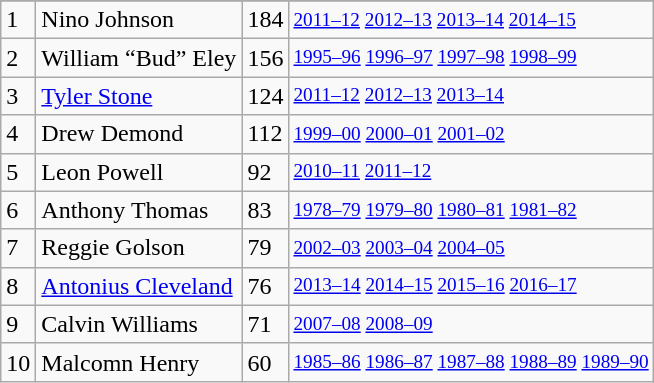<table class="wikitable">
<tr>
</tr>
<tr>
<td>1</td>
<td>Nino Johnson</td>
<td>184</td>
<td style="font-size:80%;"><a href='#'>2011–12</a> <a href='#'>2012–13</a> <a href='#'>2013–14</a> <a href='#'>2014–15</a></td>
</tr>
<tr>
<td>2</td>
<td>William “Bud” Eley</td>
<td>156</td>
<td style="font-size:80%;"><a href='#'>1995–96</a> <a href='#'>1996–97</a> <a href='#'>1997–98</a> <a href='#'>1998–99</a></td>
</tr>
<tr>
<td>3</td>
<td><a href='#'>Tyler Stone</a></td>
<td>124</td>
<td style="font-size:80%;"><a href='#'>2011–12</a> <a href='#'>2012–13</a> <a href='#'>2013–14</a></td>
</tr>
<tr>
<td>4</td>
<td>Drew Demond</td>
<td>112</td>
<td style="font-size:80%;"><a href='#'>1999–00</a> <a href='#'>2000–01</a> <a href='#'>2001–02</a></td>
</tr>
<tr>
<td>5</td>
<td>Leon Powell</td>
<td>92</td>
<td style="font-size:80%;"><a href='#'>2010–11</a> <a href='#'>2011–12</a></td>
</tr>
<tr>
<td>6</td>
<td>Anthony Thomas</td>
<td>83</td>
<td style="font-size:80%;"><a href='#'>1978–79</a> <a href='#'>1979–80</a> <a href='#'>1980–81</a> <a href='#'>1981–82</a></td>
</tr>
<tr>
<td>7</td>
<td>Reggie Golson</td>
<td>79</td>
<td style="font-size:80%;"><a href='#'>2002–03</a> <a href='#'>2003–04</a> <a href='#'>2004–05</a></td>
</tr>
<tr>
<td>8</td>
<td><a href='#'>Antonius Cleveland</a></td>
<td>76</td>
<td style="font-size:80%;"><a href='#'>2013–14</a> <a href='#'>2014–15</a> <a href='#'>2015–16</a> <a href='#'>2016–17</a></td>
</tr>
<tr>
<td>9</td>
<td>Calvin Williams</td>
<td>71</td>
<td style="font-size:80%;"><a href='#'>2007–08</a> <a href='#'>2008–09</a></td>
</tr>
<tr>
<td>10</td>
<td>Malcomn Henry</td>
<td>60</td>
<td style="font-size:80%;"><a href='#'>1985–86</a> <a href='#'>1986–87</a> <a href='#'>1987–88</a> <a href='#'>1988–89</a> <a href='#'>1989–90</a></td>
</tr>
</table>
